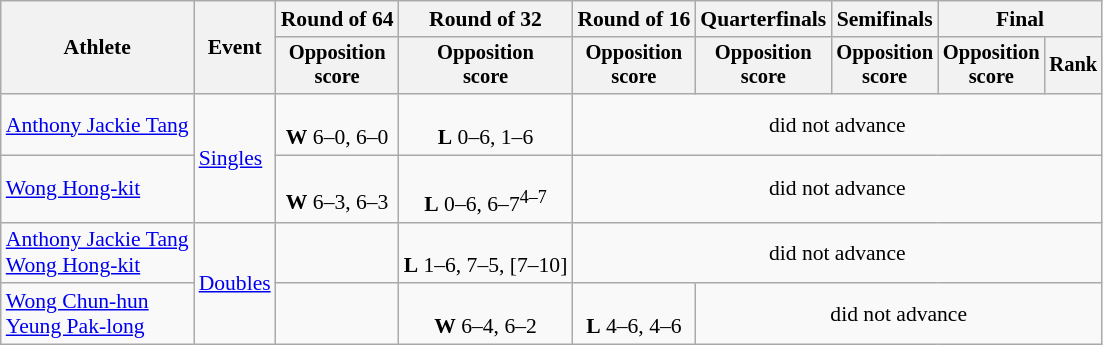<table class=wikitable style="font-size:90%; text-align:center;">
<tr>
<th rowspan="2">Athlete</th>
<th rowspan="2">Event</th>
<th>Round of 64</th>
<th>Round of 32</th>
<th>Round of 16</th>
<th>Quarterfinals</th>
<th>Semifinals</th>
<th colspan=2>Final</th>
</tr>
<tr style="font-size:95%">
<th>Opposition<br> score</th>
<th>Opposition<br> score</th>
<th>Opposition<br> score</th>
<th>Opposition<br> score</th>
<th>Opposition<br> score</th>
<th>Opposition<br> score</th>
<th>Rank</th>
</tr>
<tr>
<td align=left><a href='#'>Anthony Jackie Tang</a></td>
<td align=left rowspan=2><a href='#'>Singles</a></td>
<td><br><strong>W</strong> 6–0, 6–0</td>
<td><br><strong>L</strong> 0–6, 1–6</td>
<td colspan=5>did not advance</td>
</tr>
<tr>
<td align=left><a href='#'>Wong Hong-kit</a></td>
<td><br><strong>W</strong> 6–3, 6–3</td>
<td><br><strong>L</strong> 0–6, 6–7<sup>4–7</sup></td>
<td colspan=5>did not advance</td>
</tr>
<tr>
<td align=left><a href='#'>Anthony Jackie Tang</a><br><a href='#'>Wong Hong-kit</a></td>
<td align=left rowspan=2><a href='#'>Doubles</a></td>
<td></td>
<td><br><strong>L</strong> 1–6, 7–5, [7–10]</td>
<td colspan=5>did not advance</td>
</tr>
<tr>
<td align=left><a href='#'>Wong Chun-hun</a><br><a href='#'>Yeung Pak-long</a></td>
<td></td>
<td><br><strong>W</strong> 6–4, 6–2</td>
<td><br><strong>L</strong> 4–6, 4–6</td>
<td colspan=4>did not advance</td>
</tr>
</table>
